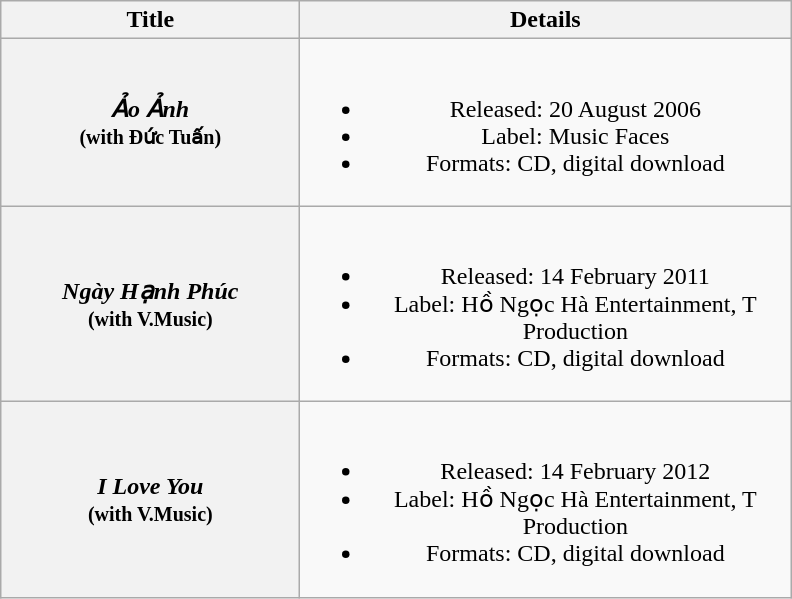<table class="wikitable plainrowheaders" style="text-align:center;">
<tr>
<th scope="col" style="width:12em;">Title</th>
<th scope="col" style="width:20em;">Details</th>
</tr>
<tr>
<th scope="row"><em>Ảo Ảnh</em> <br> <small>(with Đức Tuấn)</small></th>
<td><br><ul><li>Released: 20 August 2006</li><li>Label: Music Faces</li><li>Formats: CD, digital download</li></ul></td>
</tr>
<tr>
<th scope="row"><em>Ngày Hạnh Phúc</em><br> <small>(with V.Music)</small></th>
<td><br><ul><li>Released: 14 February 2011</li><li>Label: Hồ Ngọc Hà Entertainment, T Production</li><li>Formats: CD, digital download</li></ul></td>
</tr>
<tr>
<th scope="row"><em>I Love You</em><br> <small>(with V.Music)</small></th>
<td><br><ul><li>Released: 14 February 2012</li><li>Label: Hồ Ngọc Hà Entertainment, T Production</li><li>Formats: CD, digital download</li></ul></td>
</tr>
</table>
